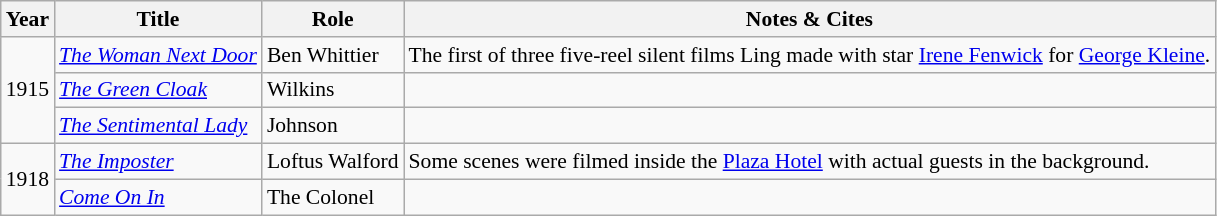<table class="wikitable sortable plainrowheaders"  style="font-size: 90%">
<tr>
<th scope="col">Year</th>
<th scope="col">Title</th>
<th scope="col">Role</th>
<th scope="col">Notes & Cites</th>
</tr>
<tr>
<td rowspan=3>1915</td>
<td><em><a href='#'>The Woman Next Door</a></em></td>
<td>Ben Whittier</td>
<td>The first of three five-reel silent films Ling made with star <a href='#'>Irene Fenwick</a> for <a href='#'>George Kleine</a>.</td>
</tr>
<tr>
<td><em><a href='#'>The Green Cloak</a></em></td>
<td>Wilkins</td>
<td></td>
</tr>
<tr>
<td><em><a href='#'>The Sentimental Lady</a></em></td>
<td>Johnson</td>
<td></td>
</tr>
<tr>
<td rowspan=2>1918</td>
<td><em><a href='#'>The Imposter</a></em></td>
<td>Loftus Walford</td>
<td>Some scenes were filmed inside the <a href='#'>Plaza Hotel</a> with actual guests in the background.</td>
</tr>
<tr>
<td><em><a href='#'>Come On In</a></em></td>
<td>The Colonel</td>
<td></td>
</tr>
</table>
